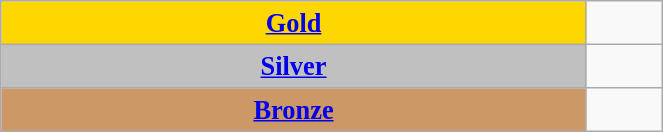<table class="wikitable" style=" text-align:center; font-size:110%;" width="35%">
<tr>
<td bgcolor="gold"><strong><a href='#'>Gold</a></strong></td>
<td></td>
</tr>
<tr>
<td bgcolor="silver"><strong><a href='#'>Silver</a></strong></td>
<td></td>
</tr>
<tr>
<td bgcolor="CC9966"><strong><a href='#'>Bronze</a></strong></td>
<td></td>
</tr>
</table>
